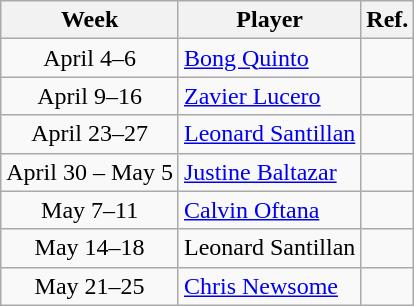<table class="wikitable" border="1">
<tr>
<th>Week</th>
<th>Player</th>
<th>Ref.</th>
</tr>
<tr>
<td align=center>April 4–6</td>
<td><a href='#'>Bong Quinto</a> </td>
<td align=center></td>
</tr>
<tr>
<td align=center>April 9–16</td>
<td><a href='#'>Zavier Lucero</a> </td>
<td align=center></td>
</tr>
<tr>
<td align=center>April 23–27</td>
<td><a href='#'>Leonard Santillan</a> </td>
<td align=center></td>
</tr>
<tr>
<td align=center>April 30 – May 5</td>
<td><a href='#'>Justine Baltazar</a> </td>
<td align=center></td>
</tr>
<tr>
<td align=center>May 7–11</td>
<td><a href='#'>Calvin Oftana</a> </td>
<td align=center></td>
</tr>
<tr>
<td align=center>May 14–18</td>
<td>Leonard Santillan </td>
<td align=center></td>
</tr>
<tr>
<td align=center>May 21–25</td>
<td><a href='#'>Chris Newsome</a> </td>
<td align=center></td>
</tr>
</table>
